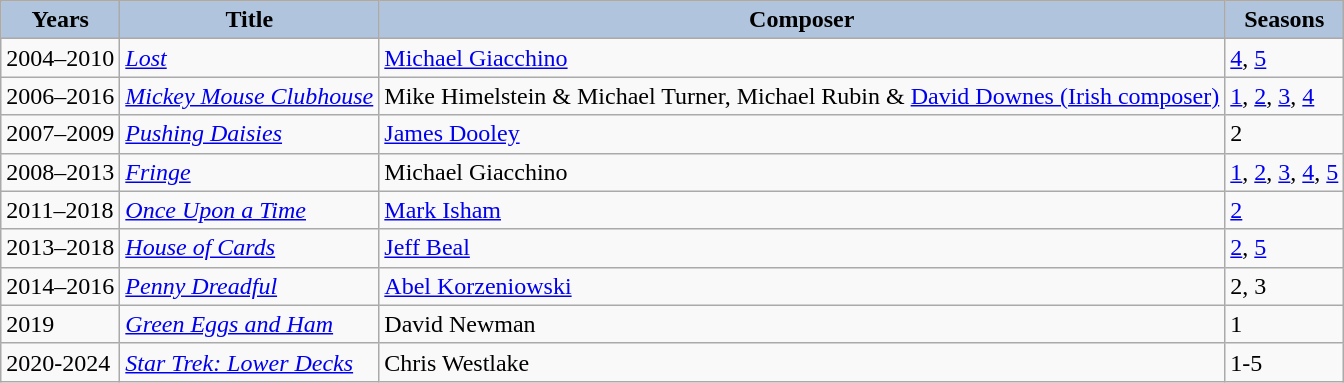<table class="wikitable">
<tr>
<th style="background:#B0C4DE;">Years</th>
<th style="background:#B0C4DE;">Title</th>
<th style="background:#B0C4DE;">Composer</th>
<th style="background:#B0C4DE;">Seasons</th>
</tr>
<tr>
<td>2004–2010</td>
<td><em><a href='#'>Lost</a></em></td>
<td><a href='#'>Michael Giacchino</a></td>
<td><a href='#'>4</a>, <a href='#'>5</a></td>
</tr>
<tr>
<td>2006–2016</td>
<td><em><a href='#'>Mickey Mouse Clubhouse</a></em></td>
<td>Mike Himelstein & Michael Turner, Michael Rubin & <a href='#'>David Downes (Irish composer)</a></td>
<td><a href='#'>1</a>,  <a href='#'>2</a>, <a href='#'>3</a>, <a href='#'>4</a></td>
</tr>
<tr>
<td>2007–2009</td>
<td><em><a href='#'>Pushing Daisies</a></em></td>
<td><a href='#'>James Dooley</a></td>
<td>2</td>
</tr>
<tr>
<td>2008–2013</td>
<td><em><a href='#'>Fringe</a></em></td>
<td>Michael Giacchino</td>
<td><a href='#'>1</a>, <a href='#'>2</a>, <a href='#'>3</a>, <a href='#'>4</a>, <a href='#'>5</a></td>
</tr>
<tr>
<td>2011–2018</td>
<td><em><a href='#'>Once Upon a Time</a></em></td>
<td><a href='#'>Mark Isham</a></td>
<td><a href='#'>2</a></td>
</tr>
<tr>
<td>2013–2018</td>
<td><em><a href='#'>House of Cards</a></em></td>
<td><a href='#'>Jeff Beal</a></td>
<td><a href='#'>2</a>, <a href='#'>5</a></td>
</tr>
<tr>
<td>2014–2016</td>
<td><em><a href='#'>Penny Dreadful</a></em></td>
<td><a href='#'>Abel Korzeniowski</a></td>
<td>2, 3</td>
</tr>
<tr>
<td>2019</td>
<td><em><a href='#'>Green Eggs and Ham</a></em></td>
<td>David Newman</td>
<td>1</td>
</tr>
<tr>
<td>2020-2024</td>
<td><em><a href='#'>Star Trek: Lower Decks</a></em></td>
<td>Chris Westlake</td>
<td>1-5</td>
</tr>
</table>
